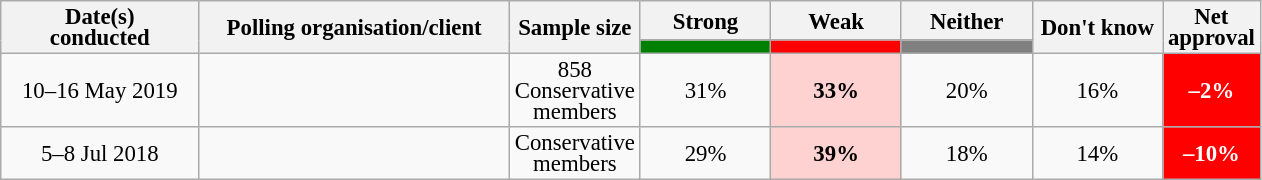<table class="wikitable collapsible sortable" style="text-align:center;font-size:95%;line-height:14px;">
<tr>
<th rowspan="2" style="width:125px;">Date(s)<br>conducted</th>
<th rowspan="2" style="width:200px;">Polling organisation/client</th>
<th rowspan="2" style="width:60px;">Sample size</th>
<th class="unsortable" style="width:80px;">Strong</th>
<th class="unsortable" style="width: 80px;">Weak</th>
<th class="unsortable" style="width:80px;">Neither</th>
<th rowspan="2" class="unsortable" style="width:80px;">Don't know</th>
<th rowspan="2" class="unsortable" style="width:20px;">Net approval</th>
</tr>
<tr>
<th class="unsortable" style="background:green;width:60px;"></th>
<th class="unsortable" style="background:red;width:60px;"></th>
<th class="unsortable" style="background:grey;width:60px;"></th>
</tr>
<tr>
<td>10–16 May 2019</td>
<td></td>
<td>858 Conservative members</td>
<td>31%</td>
<td style="background:#FFD2D2"><strong>33%</strong></td>
<td>20%</td>
<td>16%</td>
<td style="background:red;color:white;"><strong>–2%</strong></td>
</tr>
<tr>
<td>5–8 Jul 2018</td>
<td></td>
<td>Conservative members</td>
<td>29%</td>
<td style="background:#FFD2D2"><strong>39%</strong></td>
<td>18%</td>
<td>14%</td>
<td style="background:red;color:white;"><strong>–10%</strong></td>
</tr>
</table>
